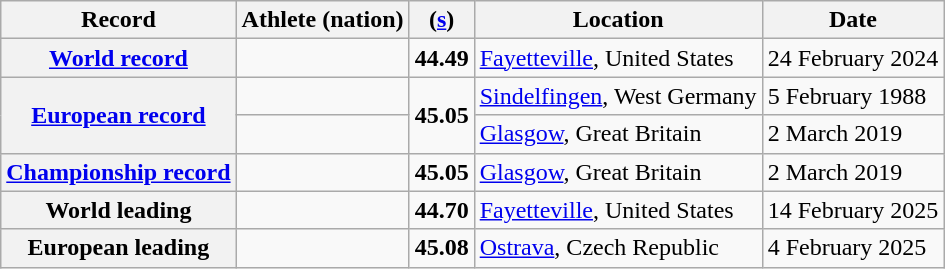<table class="wikitable">
<tr>
<th scope="col">Record</th>
<th scope="col">Athlete (nation)</th>
<th scope="col"> (<a href='#'>s</a>)</th>
<th scope="col">Location</th>
<th scope="col">Date</th>
</tr>
<tr>
<th scope="row"><a href='#'>World record</a></th>
<td></td>
<td align="center"><strong>44.49</strong></td>
<td><a href='#'>Fayetteville</a>, United States</td>
<td>24 February 2024</td>
</tr>
<tr>
<th rowspan="2" scope="row"><a href='#'>European record</a></th>
<td></td>
<td rowspan="2" align="center"><strong>45.05</strong></td>
<td><a href='#'>Sindelfingen</a>, West Germany</td>
<td>5 February 1988</td>
</tr>
<tr>
<td></td>
<td><a href='#'>Glasgow</a>, Great Britain</td>
<td>2 March 2019</td>
</tr>
<tr>
<th scope="row"><a href='#'>Championship record</a></th>
<td></td>
<td align="center"><strong>45.05</strong></td>
<td><a href='#'>Glasgow</a>, Great Britain</td>
<td>2 March 2019</td>
</tr>
<tr>
<th scope="row">World leading</th>
<td></td>
<td align="center"><strong>44.70</strong></td>
<td><a href='#'>Fayetteville</a>, United States</td>
<td>14 February 2025</td>
</tr>
<tr>
<th scope="row">European leading</th>
<td></td>
<td align="center"><strong>45.08</strong></td>
<td><a href='#'>Ostrava</a>, Czech Republic</td>
<td>4 February 2025</td>
</tr>
</table>
